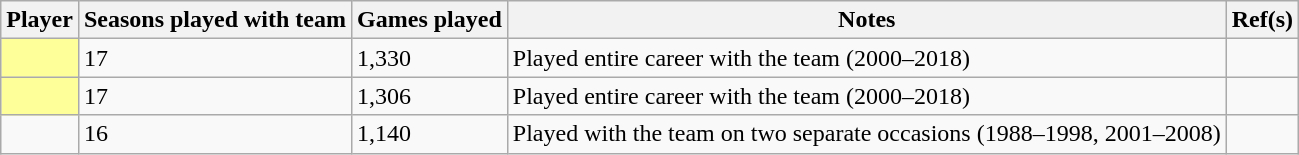<table class="wikitable sortable plainrowheaders">
<tr>
<th scope="col">Player</th>
<th scope="col">Seasons played with team</th>
<th scope="col">Games played</th>
<th scope="col">Notes</th>
<th scope="col" class="unsortable">Ref(s)</th>
</tr>
<tr>
<td style="background:#FFFF99"></td>
<td>17</td>
<td>1,330</td>
<td>Played entire career with the team (2000–2018)</td>
<td></td>
</tr>
<tr>
<td style="background:#FFFF99"></td>
<td>17</td>
<td>1,306</td>
<td>Played entire career with the team (2000–2018)</td>
<td></td>
</tr>
<tr>
<td></td>
<td>16</td>
<td>1,140</td>
<td>Played with the team on two separate occasions (1988–1998, 2001–2008)</td>
<td></td>
</tr>
</table>
